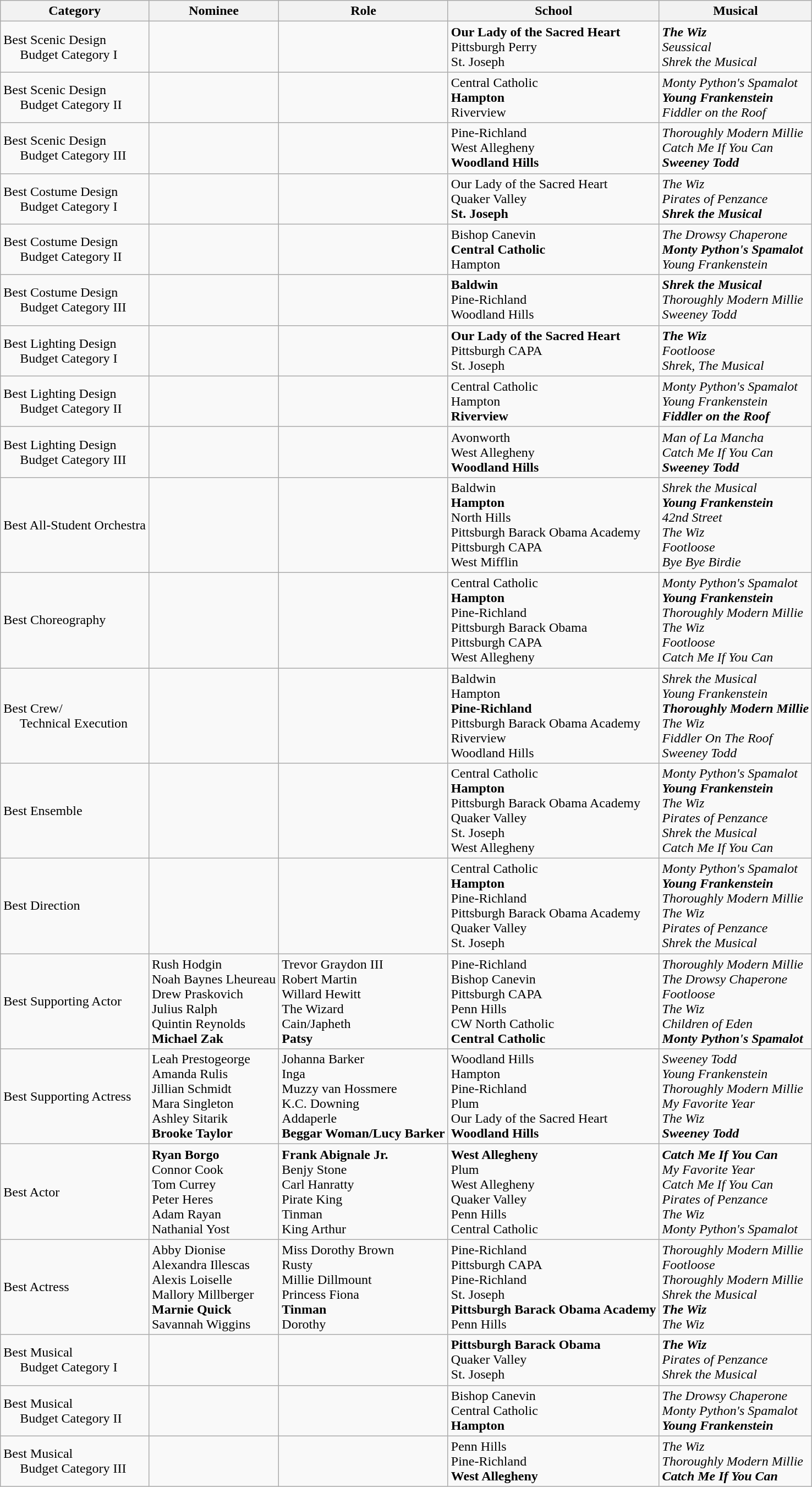<table class="wikitable">
<tr>
<th>Category</th>
<th>Nominee</th>
<th>Role</th>
<th>School</th>
<th>Musical</th>
</tr>
<tr>
<td>Best Scenic Design<br>     Budget Category I</td>
<td></td>
<td></td>
<td><strong>Our Lady of the Sacred Heart<br></strong>Pittsburgh Perry<br>St. Joseph</td>
<td><strong><em>The Wiz</em></strong><br><em>Seussical</em><br><em>Shrek the Musical</em></td>
</tr>
<tr>
<td>Best Scenic Design<br>     Budget Category II</td>
<td></td>
<td></td>
<td>Central Catholic<br><strong>Hampton</strong><br>Riverview</td>
<td><em>Monty Python's Spamalot</em><br><strong><em>Young Frankenstein</em></strong><br><em>Fiddler on the Roof</em></td>
</tr>
<tr>
<td>Best Scenic Design<br>     Budget Category III</td>
<td></td>
<td></td>
<td>Pine-Richland<br>West Allegheny<br><strong>Woodland Hills</strong></td>
<td><em>Thoroughly Modern Millie</em><br><em>Catch Me If You Can</em><br><strong><em>Sweeney Todd</em></strong></td>
</tr>
<tr>
<td>Best Costume Design<br>     Budget Category I</td>
<td></td>
<td></td>
<td>Our Lady of the Sacred Heart<br>Quaker Valley<br><strong>St. Joseph</strong></td>
<td><em>The Wiz</em><br><em>Pirates of Penzance</em><br><strong><em>Shrek the Musical</em></strong></td>
</tr>
<tr>
<td>Best Costume Design<br>     Budget Category II</td>
<td></td>
<td></td>
<td>Bishop Canevin<br><strong>Central Catholic</strong><br>Hampton</td>
<td><em>The Drowsy Chaperone</em><br><strong><em>Monty Python's Spamalot</em></strong><br><em>Young Frankenstein</em></td>
</tr>
<tr>
<td>Best Costume Design<br>     Budget Category III</td>
<td></td>
<td></td>
<td><strong>Baldwin</strong><br>Pine-Richland<br>Woodland Hills</td>
<td><strong><em>Shrek the Musical</em></strong><br><em>Thoroughly Modern Millie</em><br><em>Sweeney Todd</em></td>
</tr>
<tr>
<td>Best Lighting Design<br>     Budget Category I</td>
<td></td>
<td></td>
<td><strong>Our Lady of the Sacred Heart</strong><br>Pittsburgh CAPA<br>St. Joseph</td>
<td><strong><em>The Wiz</em></strong><br><em>Footloose</em><br><em>Shrek, The Musical</em></td>
</tr>
<tr>
<td>Best Lighting Design<br>     Budget Category II</td>
<td></td>
<td></td>
<td>Central Catholic<br>Hampton<br><strong>Riverview</strong></td>
<td><em>Monty Python's Spamalot</em><br><em>Young Frankenstein</em><br><strong><em>Fiddler on the Roof</em></strong></td>
</tr>
<tr>
<td>Best Lighting Design<br>     Budget Category III</td>
<td></td>
<td></td>
<td>Avonworth<br>West Allegheny<br><strong>Woodland Hills</strong></td>
<td><em>Man of La Mancha</em><br><em>Catch Me If You Can</em><br><strong><em>Sweeney Todd</em></strong></td>
</tr>
<tr>
<td>Best All-Student Orchestra</td>
<td></td>
<td></td>
<td>Baldwin<br><strong>Hampton</strong><br>North Hills<br>Pittsburgh Barack Obama Academy<br>Pittsburgh CAPA<br>West Mifflin</td>
<td><em>Shrek the Musical</em><br><strong><em>Young Frankenstein</em></strong><br><em>42nd Street</em><br><em>The Wiz</em><br><em>Footloose</em><br><em>Bye Bye Birdie</em></td>
</tr>
<tr>
<td>Best Choreography</td>
<td></td>
<td></td>
<td>Central Catholic<br><strong>Hampton</strong><br>Pine-Richland<br>Pittsburgh Barack Obama<br>Pittsburgh CAPA<br>West Allegheny</td>
<td><em>Monty Python's Spamalot</em><br><strong><em>Young Frankenstein</em></strong><br><em>Thoroughly Modern Millie</em><br><em>The Wiz</em><br><em>Footloose</em><br><em>Catch Me If You Can</em></td>
</tr>
<tr>
<td>Best Crew/<br>     Technical Execution</td>
<td></td>
<td></td>
<td>Baldwin<br>Hampton<br><strong>Pine-Richland</strong><br>Pittsburgh Barack Obama Academy<br>Riverview<br>Woodland Hills</td>
<td><em>Shrek the Musical</em><br><em>Young Frankenstein</em><br><strong><em>Thoroughly Modern Millie</em></strong><br><em>The Wiz</em><br><em>Fiddler On The Roof</em><br><em>Sweeney Todd</em></td>
</tr>
<tr>
<td>Best Ensemble</td>
<td></td>
<td></td>
<td>Central Catholic<br><strong>Hampton</strong><br>Pittsburgh Barack Obama Academy<br>Quaker Valley<br>St. Joseph<br>West Allegheny</td>
<td><em>Monty Python's Spamalot</em><br><strong><em>Young Frankenstein</em></strong><br><em>The Wiz</em><br><em>Pirates of Penzance</em><br><em>Shrek the Musical</em><br><em>Catch Me If You Can</em></td>
</tr>
<tr>
<td>Best Direction</td>
<td></td>
<td></td>
<td>Central Catholic<br><strong>Hampton</strong><br>Pine-Richland<br>Pittsburgh Barack Obama Academy<br>Quaker Valley<br>St. Joseph</td>
<td><em>Monty Python's Spamalot</em><br><strong><em>Young Frankenstein</em></strong><br><em>Thoroughly Modern Millie</em><br><em>The Wiz</em><br><em>Pirates of Penzance</em><br><em>Shrek the Musical</em></td>
</tr>
<tr>
<td>Best Supporting Actor</td>
<td>Rush Hodgin<br>Noah Baynes Lheureau<br>Drew Praskovich<br>Julius Ralph<br>Quintin Reynolds<br><strong>Michael Zak</strong></td>
<td>Trevor Graydon III<br>Robert Martin<br>Willard Hewitt<br>The Wizard<br>Cain/Japheth<br><strong>Patsy</strong></td>
<td>Pine-Richland<br>Bishop Canevin<br>Pittsburgh CAPA<br>Penn Hills<br>CW North Catholic<br><strong>Central Catholic</strong></td>
<td><em>Thoroughly Modern Millie</em><br><em>The Drowsy Chaperone</em><br><em>Footloose</em><br><em>The Wiz</em><br><em>Children of Eden</em><br><strong><em>Monty Python's Spamalot</em></strong></td>
</tr>
<tr>
<td>Best Supporting Actress</td>
<td>Leah Prestogeorge<br>Amanda Rulis<br>Jillian Schmidt<br>Mara Singleton<br>Ashley Sitarik<br><strong>Brooke Taylor</strong></td>
<td>Johanna Barker<br>Inga<br>Muzzy van Hossmere<br>K.C. Downing<br>Addaperle<br><strong>Beggar Woman/Lucy Barker</strong></td>
<td>Woodland Hills<br>Hampton<br>Pine-Richland<br>Plum<br>Our Lady of the Sacred Heart<br><strong>Woodland Hills</strong></td>
<td><em>Sweeney Todd</em><br><em>Young Frankenstein</em><br><em>Thoroughly Modern Millie</em><br><em>My Favorite Year</em><br><em>The Wiz</em><br><strong><em>Sweeney Todd</em></strong></td>
</tr>
<tr>
<td>Best Actor</td>
<td><strong>Ryan Borgo</strong><br>Connor Cook<br>Tom Currey<br>Peter Heres<br>Adam Rayan<br>Nathanial Yost</td>
<td><strong>Frank Abignale Jr.</strong><br>Benjy Stone<br>Carl Hanratty<br>Pirate King<br>Tinman<br>King Arthur</td>
<td><strong>West Allegheny</strong><br>Plum<br>West Allegheny<br>Quaker Valley<br>Penn Hills<br>Central Catholic</td>
<td><strong><em>Catch Me If You Can</em></strong><br><em>My Favorite Year</em><br><em>Catch Me If You Can</em><br><em>Pirates of Penzance</em><br><em>The Wiz</em><br><em>Monty Python's Spamalot</em></td>
</tr>
<tr>
<td>Best Actress</td>
<td>Abby Dionise<br>Alexandra Illescas<br>Alexis Loiselle<br>Mallory Millberger<br><strong>Marnie Quick</strong><br>Savannah Wiggins</td>
<td>Miss Dorothy Brown<br>Rusty<br>Millie Dillmount<br>Princess Fiona<br><strong>Tinman</strong><br>Dorothy</td>
<td>Pine-Richland<br>Pittsburgh CAPA<br>Pine-Richland<br>St. Joseph<br><strong>Pittsburgh Barack Obama Academy</strong><br>Penn Hills</td>
<td><em>Thoroughly Modern Millie</em><br><em>Footloose</em><br><em>Thoroughly Modern Millie</em><br><em>Shrek the Musical</em><br><strong><em>The Wiz</em></strong><br><em>The Wiz</em></td>
</tr>
<tr>
<td>Best Musical<br>     Budget Category I</td>
<td></td>
<td></td>
<td><strong>Pittsburgh Barack Obama</strong><br>Quaker Valley<br>St. Joseph</td>
<td><strong><em>The Wiz</em></strong><br><em>Pirates of Penzance</em><br><em>Shrek the Musical</em></td>
</tr>
<tr>
<td>Best Musical<br>     Budget Category II</td>
<td></td>
<td></td>
<td>Bishop Canevin<br>Central Catholic<br><strong>Hampton</strong></td>
<td><em>The Drowsy Chaperone</em><br><em>Monty Python's Spamalot</em><br><strong><em>Young Frankenstein</em></strong></td>
</tr>
<tr>
<td>Best Musical<br>     Budget Category III</td>
<td></td>
<td></td>
<td>Penn Hills<br>Pine-Richland<br><strong>West Allegheny</strong></td>
<td><em>The Wiz</em><br><em>Thoroughly Modern Millie</em><br><strong><em>Catch Me If You Can</em></strong></td>
</tr>
</table>
